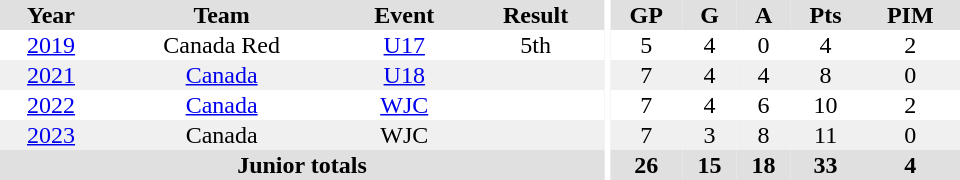<table border="0" cellpadding="1" cellspacing="0" ID="Table3" style="text-align:center; width:40em;">
<tr bgcolor="#e0e0e0">
<th>Year</th>
<th>Team</th>
<th>Event</th>
<th>Result</th>
<th rowspan="102" bgcolor="#ffffff"></th>
<th>GP</th>
<th>G</th>
<th>A</th>
<th>Pts</th>
<th>PIM</th>
</tr>
<tr>
<td><a href='#'>2019</a></td>
<td>Canada Red</td>
<td><a href='#'>U17</a></td>
<td>5th</td>
<td>5</td>
<td>4</td>
<td>0</td>
<td>4</td>
<td>2</td>
</tr>
<tr bgcolor="#f0f0f0">
<td><a href='#'>2021</a></td>
<td><a href='#'>Canada</a></td>
<td><a href='#'>U18</a></td>
<td></td>
<td>7</td>
<td>4</td>
<td>4</td>
<td>8</td>
<td>0</td>
</tr>
<tr>
<td><a href='#'>2022</a></td>
<td><a href='#'>Canada</a></td>
<td><a href='#'>WJC</a></td>
<td></td>
<td>7</td>
<td>4</td>
<td>6</td>
<td>10</td>
<td>2</td>
</tr>
<tr bgcolor="#f0f0f0">
<td><a href='#'>2023</a></td>
<td>Canada</td>
<td>WJC</td>
<td></td>
<td>7</td>
<td>3</td>
<td>8</td>
<td>11</td>
<td>0</td>
</tr>
<tr bgcolor="#e0e0e0">
<th colspan="4">Junior totals</th>
<th>26</th>
<th>15</th>
<th>18</th>
<th>33</th>
<th>4</th>
</tr>
</table>
